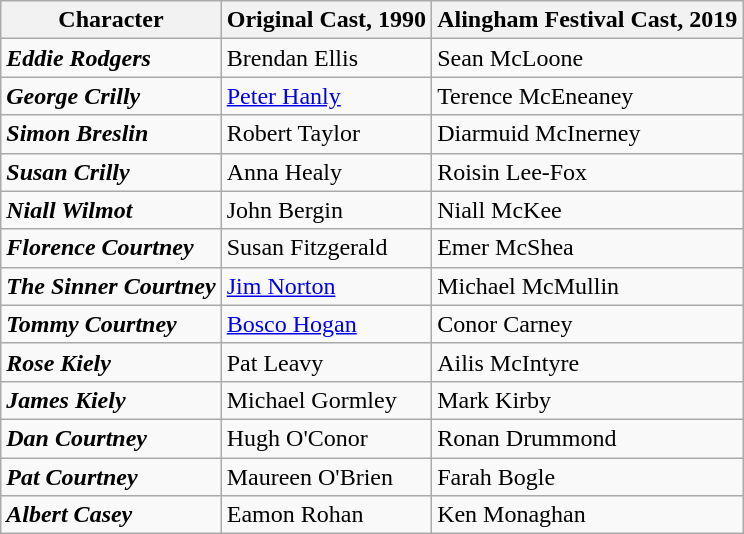<table class="wikitable">
<tr>
<th>Character</th>
<th>Original Cast, 1990</th>
<th>Alingham Festival Cast, 2019</th>
</tr>
<tr>
<td><strong><em>Eddie Rodgers</em></strong></td>
<td>Brendan Ellis</td>
<td>Sean McLoone</td>
</tr>
<tr>
<td><strong><em>George Crilly</em></strong></td>
<td><a href='#'>Peter Hanly</a></td>
<td>Terence McEneaney</td>
</tr>
<tr>
<td><strong><em>Simon Breslin</em></strong></td>
<td>Robert Taylor</td>
<td>Diarmuid McInerney</td>
</tr>
<tr>
<td><strong><em>Susan Crilly</em></strong></td>
<td>Anna Healy</td>
<td>Roisin Lee-Fox</td>
</tr>
<tr>
<td><strong><em>Niall Wilmot</em></strong></td>
<td>John Bergin</td>
<td>Niall McKee</td>
</tr>
<tr>
<td><strong><em>Florence Courtney</em></strong></td>
<td>Susan Fitzgerald</td>
<td>Emer McShea</td>
</tr>
<tr>
<td><strong><em>The Sinner Courtney</em></strong></td>
<td><a href='#'>Jim Norton</a></td>
<td>Michael McMullin</td>
</tr>
<tr>
<td><strong><em>Tommy Courtney</em></strong></td>
<td><a href='#'>Bosco Hogan</a></td>
<td>Conor Carney</td>
</tr>
<tr>
<td><strong><em>Rose Kiely</em></strong></td>
<td>Pat Leavy</td>
<td>Ailis McIntyre</td>
</tr>
<tr>
<td><strong><em>James Kiely</em></strong></td>
<td>Michael Gormley</td>
<td>Mark Kirby</td>
</tr>
<tr>
<td><strong><em>Dan Courtney</em></strong></td>
<td>Hugh O'Conor</td>
<td>Ronan Drummond</td>
</tr>
<tr>
<td><strong><em>Pat Courtney</em></strong></td>
<td>Maureen O'Brien</td>
<td>Farah Bogle</td>
</tr>
<tr>
<td><strong><em>Albert Casey</em></strong></td>
<td>Eamon Rohan</td>
<td>Ken Monaghan</td>
</tr>
</table>
